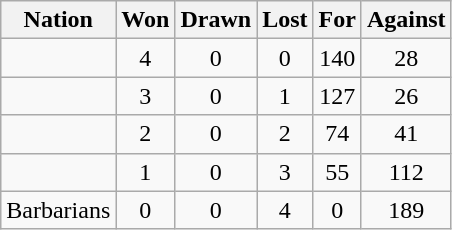<table class="wikitable" style="text-align: center;">
<tr>
<th>Nation</th>
<th>Won</th>
<th>Drawn</th>
<th>Lost</th>
<th>For</th>
<th>Against</th>
</tr>
<tr>
<td align="left"></td>
<td>4</td>
<td>0</td>
<td>0</td>
<td>140</td>
<td>28</td>
</tr>
<tr>
<td align="left"></td>
<td>3</td>
<td>0</td>
<td>1</td>
<td>127</td>
<td>26</td>
</tr>
<tr>
<td align="left"></td>
<td>2</td>
<td>0</td>
<td>2</td>
<td>74</td>
<td>41</td>
</tr>
<tr>
<td align="left"></td>
<td>1</td>
<td>0</td>
<td>3</td>
<td>55</td>
<td>112</td>
</tr>
<tr>
<td align="left">Barbarians</td>
<td>0</td>
<td>0</td>
<td>4</td>
<td>0</td>
<td>189</td>
</tr>
</table>
